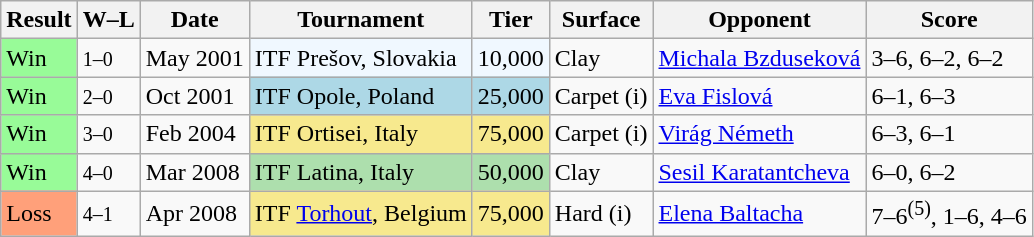<table class="sortable wikitable">
<tr>
<th>Result</th>
<th class=unsortable>W–L</th>
<th>Date</th>
<th>Tournament</th>
<th>Tier</th>
<th>Surface</th>
<th>Opponent</th>
<th class=unsortable>Score</th>
</tr>
<tr>
<td style="background:#98fb98;">Win</td>
<td><small>1–0</small></td>
<td>May 2001</td>
<td style="background:#f0f8ff;">ITF Prešov, Slovakia</td>
<td style="background:#f0f8ff;">10,000</td>
<td>Clay</td>
<td> <a href='#'>Michala Bzduseková</a></td>
<td>3–6, 6–2, 6–2</td>
</tr>
<tr>
<td style="background:#98fb98;">Win</td>
<td><small>2–0</small></td>
<td>Oct 2001</td>
<td style="background:lightblue;">ITF Opole, Poland</td>
<td style="background:lightblue;">25,000</td>
<td>Carpet (i)</td>
<td> <a href='#'>Eva Fislová</a></td>
<td>6–1, 6–3</td>
</tr>
<tr>
<td style="background:#98fb98;">Win</td>
<td><small>3–0</small></td>
<td>Feb 2004</td>
<td style="background:#f7e98e;">ITF Ortisei, Italy</td>
<td style="background:#f7e98e;">75,000</td>
<td>Carpet (i)</td>
<td> <a href='#'>Virág Németh</a></td>
<td>6–3, 6–1</td>
</tr>
<tr>
<td style="background:#98fb98;">Win</td>
<td><small>4–0</small></td>
<td>Mar 2008</td>
<td bgcolor="#ADDFAD">ITF Latina, Italy</td>
<td bgcolor="#ADDFAD">50,000</td>
<td>Clay</td>
<td> <a href='#'>Sesil Karatantcheva</a></td>
<td>6–0, 6–2</td>
</tr>
<tr>
<td bgcolor=FFA07A>Loss</td>
<td><small>4–1</small></td>
<td>Apr 2008</td>
<td bgcolor=#F7E98E>ITF <a href='#'>Torhout</a>, Belgium</td>
<td bgcolor=#F7E98E>75,000</td>
<td>Hard (i)</td>
<td> <a href='#'>Elena Baltacha</a></td>
<td>7–6<sup>(5)</sup>, 1–6, 4–6</td>
</tr>
</table>
